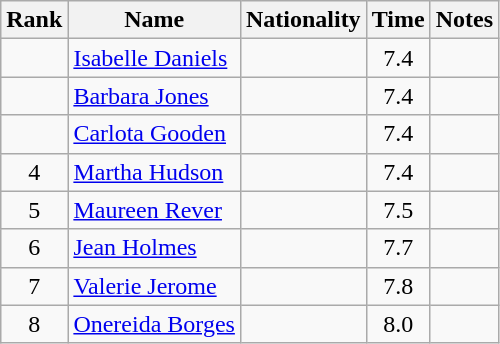<table class="wikitable sortable" style="text-align:center">
<tr>
<th>Rank</th>
<th>Name</th>
<th>Nationality</th>
<th>Time</th>
<th>Notes</th>
</tr>
<tr>
<td></td>
<td align=left><a href='#'>Isabelle Daniels</a></td>
<td align=left></td>
<td>7.4</td>
<td></td>
</tr>
<tr>
<td></td>
<td align=left><a href='#'>Barbara Jones</a></td>
<td align=left></td>
<td>7.4</td>
<td></td>
</tr>
<tr>
<td></td>
<td align=left><a href='#'>Carlota Gooden</a></td>
<td align=left></td>
<td>7.4</td>
<td></td>
</tr>
<tr>
<td>4</td>
<td align=left><a href='#'>Martha Hudson</a></td>
<td align=left></td>
<td>7.4</td>
<td></td>
</tr>
<tr>
<td>5</td>
<td align=left><a href='#'>Maureen Rever</a></td>
<td align=left></td>
<td>7.5</td>
<td></td>
</tr>
<tr>
<td>6</td>
<td align=left><a href='#'>Jean Holmes</a></td>
<td align=left></td>
<td>7.7</td>
<td></td>
</tr>
<tr>
<td>7</td>
<td align=left><a href='#'>Valerie Jerome</a></td>
<td align=left></td>
<td>7.8</td>
<td></td>
</tr>
<tr>
<td>8</td>
<td align=left><a href='#'>Onereida Borges</a></td>
<td align=left></td>
<td>8.0</td>
<td></td>
</tr>
</table>
